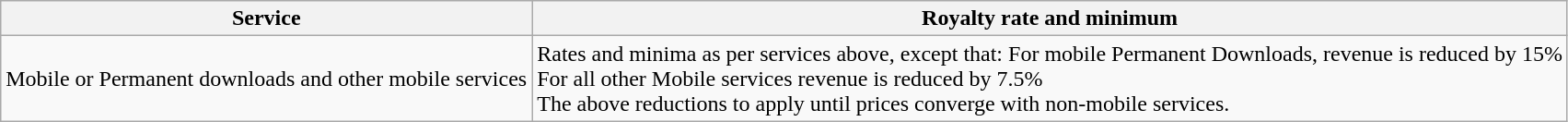<table class="wikitable">
<tr>
<th>Service</th>
<th>Royalty rate and minimum</th>
</tr>
<tr>
<td>Mobile or Permanent downloads and other mobile services</td>
<td>Rates and minima as per services above, except that: For mobile Permanent Downloads, revenue is reduced by 15%<br>For all other Mobile services revenue is reduced by 7.5%<br>The above reductions to apply until prices converge with non-mobile services.</td>
</tr>
</table>
